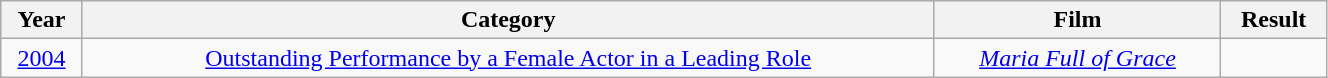<table class="wikitable" width=70%>
<tr>
<th>Year</th>
<th>Category</th>
<th>Film</th>
<th>Result</th>
</tr>
<tr>
<td style="text-align:center;"><a href='#'>2004</a></td>
<td style="text-align:center;"><a href='#'>Outstanding Performance by a Female Actor in a Leading Role</a></td>
<td style="text-align:center;"><em><a href='#'>Maria Full of Grace</a></em></td>
<td></td>
</tr>
</table>
